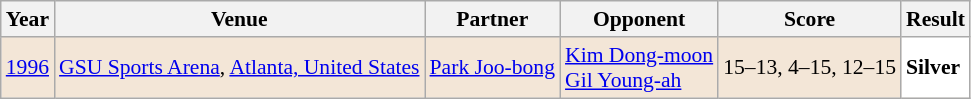<table class="sortable wikitable" style="font-size: 90%;">
<tr>
<th>Year</th>
<th>Venue</th>
<th>Partner</th>
<th>Opponent</th>
<th>Score</th>
<th>Result</th>
</tr>
<tr style="background:#F3E6D7">
<td align="center"><a href='#'>1996</a></td>
<td align="left"><a href='#'>GSU Sports Arena</a>, <a href='#'>Atlanta, United States</a></td>
<td align="left"> <a href='#'>Park Joo-bong</a></td>
<td align="left"> <a href='#'>Kim Dong-moon</a> <br>  <a href='#'>Gil Young-ah</a></td>
<td align="left">15–13, 4–15, 12–15</td>
<td style="text-align:left; background:white"> <strong>Silver</strong></td>
</tr>
</table>
